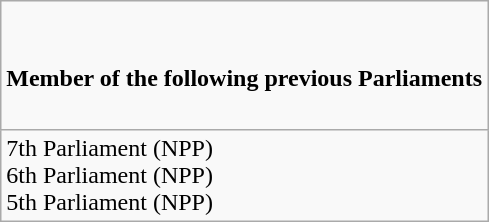<table class="wikitable">
<tr>
<td><br><h4>Member of the following previous Parliaments</h4></td>
</tr>
<tr>
<td>7th Parliament (NPP)<br>6th Parliament (NPP)<br>5th Parliament (NPP)</td>
</tr>
</table>
